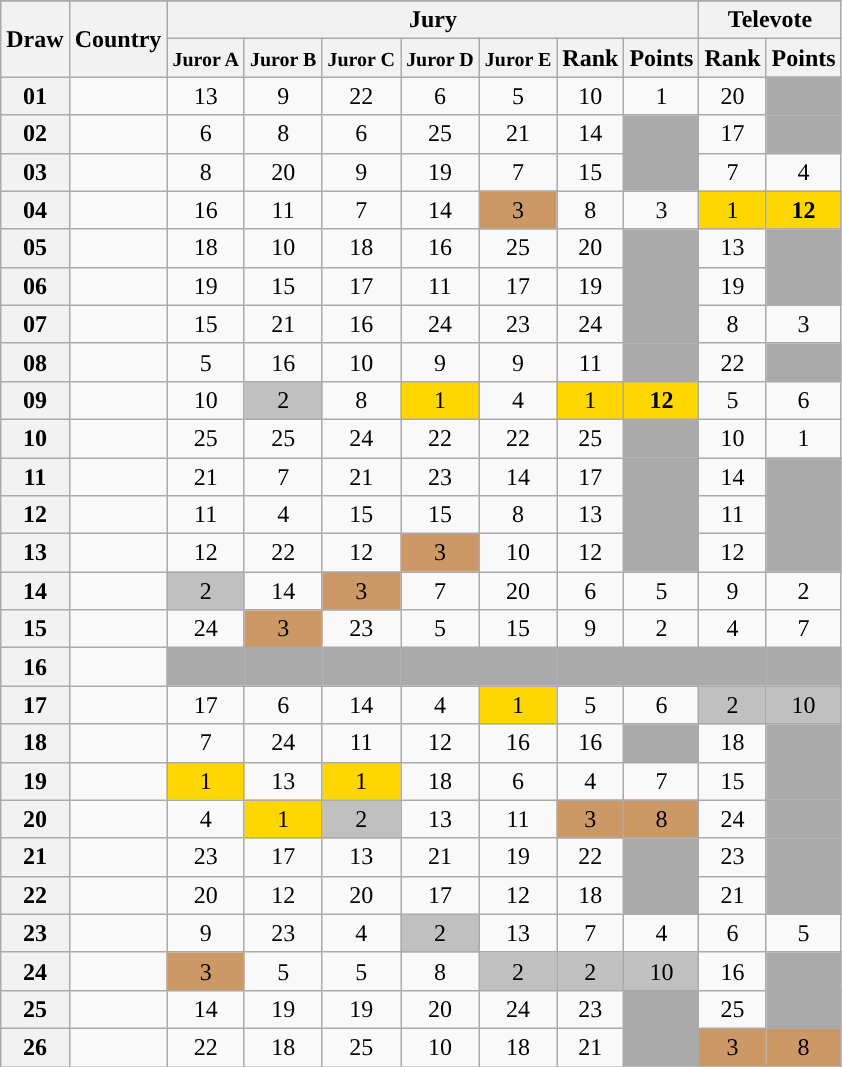<table class="sortable wikitable collapsible plainrowheaders" style="text-align:center;">
<tr>
</tr>
<tr>
<th scope="col" rowspan="2">Draw</th>
<th scope="col" rowspan="2">Country</th>
<th scope="col" colspan="7">Jury</th>
<th scope="col" colspan="2">Televote</th>
</tr>
<tr>
<th scope="col"><small>Juror A</small></th>
<th scope="col"><small>Juror B</small></th>
<th scope="col"><small>Juror C</small></th>
<th scope="col"><small>Juror D</small></th>
<th scope="col"><small>Juror E</small></th>
<th scope="col">Rank</th>
<th scope="col" class="unsortable">Points</th>
<th scope="col">Rank</th>
<th scope="col" class="unsortable">Points</th>
</tr>
<tr>
<th scope="row" style="text-align:center;">01</th>
<td style="text-align:left;"></td>
<td>13</td>
<td>9</td>
<td>22</td>
<td>6</td>
<td>5</td>
<td>10</td>
<td>1</td>
<td>20</td>
<td style="background:#AAAAAA;"></td>
</tr>
<tr>
<th scope="row" style="text-align:center;">02</th>
<td style="text-align:left;"></td>
<td>6</td>
<td>8</td>
<td>6</td>
<td>25</td>
<td>21</td>
<td>14</td>
<td style="background:#AAAAAA;"></td>
<td>17</td>
<td style="background:#AAAAAA;"></td>
</tr>
<tr>
<th scope="row" style="text-align:center;">03</th>
<td style="text-align:left;"></td>
<td>8</td>
<td>20</td>
<td>9</td>
<td>19</td>
<td>7</td>
<td>15</td>
<td style="background:#AAAAAA;"></td>
<td>7</td>
<td>4</td>
</tr>
<tr>
<th scope="row" style="text-align:center;">04</th>
<td style="text-align:left;"></td>
<td>16</td>
<td>11</td>
<td>7</td>
<td>14</td>
<td style="background:#CC9966;">3</td>
<td>8</td>
<td>3</td>
<td style="background:gold;">1</td>
<td style="background:gold;"><strong>12</strong></td>
</tr>
<tr>
<th scope="row" style="text-align:center;">05</th>
<td style="text-align:left;"></td>
<td>18</td>
<td>10</td>
<td>18</td>
<td>16</td>
<td>25</td>
<td>20</td>
<td style="background:#AAAAAA;"></td>
<td>13</td>
<td style="background:#AAAAAA;"></td>
</tr>
<tr>
<th scope="row" style="text-align:center;">06</th>
<td style="text-align:left;"></td>
<td>19</td>
<td>15</td>
<td>17</td>
<td>11</td>
<td>17</td>
<td>19</td>
<td style="background:#AAAAAA;"></td>
<td>19</td>
<td style="background:#AAAAAA;"></td>
</tr>
<tr>
<th scope="row" style="text-align:center;">07</th>
<td style="text-align:left;"></td>
<td>15</td>
<td>21</td>
<td>16</td>
<td>24</td>
<td>23</td>
<td>24</td>
<td style="background:#AAAAAA;"></td>
<td>8</td>
<td>3</td>
</tr>
<tr>
<th scope="row" style="text-align:center;">08</th>
<td style="text-align:left;"></td>
<td>5</td>
<td>16</td>
<td>10</td>
<td>9</td>
<td>9</td>
<td>11</td>
<td style="background:#AAAAAA;"></td>
<td>22</td>
<td style="background:#AAAAAA;"></td>
</tr>
<tr>
<th scope="row" style="text-align:center;">09</th>
<td style="text-align:left;"></td>
<td>10</td>
<td style="background:silver;">2</td>
<td>8</td>
<td style="background:gold;">1</td>
<td>4</td>
<td style="background:gold;">1</td>
<td style="background:gold;"><strong>12</strong></td>
<td>5</td>
<td>6</td>
</tr>
<tr>
<th scope="row" style="text-align:center;">10</th>
<td style="text-align:left;"></td>
<td>25</td>
<td>25</td>
<td>24</td>
<td>22</td>
<td>22</td>
<td>25</td>
<td style="background:#AAAAAA;"></td>
<td>10</td>
<td>1</td>
</tr>
<tr>
<th scope="row" style="text-align:center;">11</th>
<td style="text-align:left;"></td>
<td>21</td>
<td>7</td>
<td>21</td>
<td>23</td>
<td>14</td>
<td>17</td>
<td style="background:#AAAAAA;"></td>
<td>14</td>
<td style="background:#AAAAAA;"></td>
</tr>
<tr>
<th scope="row" style="text-align:center;">12</th>
<td style="text-align:left;"></td>
<td>11</td>
<td>4</td>
<td>15</td>
<td>15</td>
<td>8</td>
<td>13</td>
<td style="background:#AAAAAA;"></td>
<td>11</td>
<td style="background:#AAAAAA;"></td>
</tr>
<tr>
<th scope="row" style="text-align:center;">13</th>
<td style="text-align:left;"></td>
<td>12</td>
<td>22</td>
<td>12</td>
<td style="background:#CC9966;">3</td>
<td>10</td>
<td>12</td>
<td style="background:#AAAAAA;"></td>
<td>12</td>
<td style="background:#AAAAAA;"></td>
</tr>
<tr>
<th scope="row" style="text-align:center;">14</th>
<td style="text-align:left;"></td>
<td style="background:silver;">2</td>
<td>14</td>
<td style="background:#CC9966;">3</td>
<td>7</td>
<td>20</td>
<td>6</td>
<td>5</td>
<td>9</td>
<td>2</td>
</tr>
<tr>
<th scope="row" style="text-align:center;">15</th>
<td style="text-align:left;"></td>
<td>24</td>
<td style="background:#CC9966;">3</td>
<td>23</td>
<td>5</td>
<td>15</td>
<td>9</td>
<td>2</td>
<td>4</td>
<td>7</td>
</tr>
<tr class=sortbottom>
<th scope="row" style="text-align:center;">16</th>
<td style="text-align:left;"></td>
<td style="background:#AAAAAA;"></td>
<td style="background:#AAAAAA;"></td>
<td style="background:#AAAAAA;"></td>
<td style="background:#AAAAAA;"></td>
<td style="background:#AAAAAA;"></td>
<td style="background:#AAAAAA;"></td>
<td style="background:#AAAAAA;"></td>
<td style="background:#AAAAAA;"></td>
<td style="background:#AAAAAA;"></td>
</tr>
<tr>
<th scope="row" style="text-align:center;">17</th>
<td style="text-align:left;"></td>
<td>17</td>
<td>6</td>
<td>14</td>
<td>4</td>
<td style="background:gold;">1</td>
<td>5</td>
<td>6</td>
<td style="background:silver;">2</td>
<td style="background:silver;">10</td>
</tr>
<tr>
<th scope="row" style="text-align:center;">18</th>
<td style="text-align:left;"></td>
<td>7</td>
<td>24</td>
<td>11</td>
<td>12</td>
<td>16</td>
<td>16</td>
<td style="background:#AAAAAA;"></td>
<td>18</td>
<td style="background:#AAAAAA;"></td>
</tr>
<tr>
<th scope="row" style="text-align:center;">19</th>
<td style="text-align:left;"></td>
<td style="background:gold;">1</td>
<td>13</td>
<td style="background:gold;">1</td>
<td>18</td>
<td>6</td>
<td>4</td>
<td>7</td>
<td>15</td>
<td style="background:#AAAAAA;"></td>
</tr>
<tr>
<th scope="row" style="text-align:center;">20</th>
<td style="text-align:left;"></td>
<td>4</td>
<td style="background:gold;">1</td>
<td style="background:silver;">2</td>
<td>13</td>
<td>11</td>
<td style="background:#CC9966;">3</td>
<td style="background:#CC9966;">8</td>
<td>24</td>
<td style="background:#AAAAAA;"></td>
</tr>
<tr>
<th scope="row" style="text-align:center;">21</th>
<td style="text-align:left;"></td>
<td>23</td>
<td>17</td>
<td>13</td>
<td>21</td>
<td>19</td>
<td>22</td>
<td style="background:#AAAAAA;"></td>
<td>23</td>
<td style="background:#AAAAAA;"></td>
</tr>
<tr>
<th scope="row" style="text-align:center;">22</th>
<td style="text-align:left;"></td>
<td>20</td>
<td>12</td>
<td>20</td>
<td>17</td>
<td>12</td>
<td>18</td>
<td style="background:#AAAAAA;"></td>
<td>21</td>
<td style="background:#AAAAAA;"></td>
</tr>
<tr>
<th scope="row" style="text-align:center;">23</th>
<td style="text-align:left;"></td>
<td>9</td>
<td>23</td>
<td>4</td>
<td style="background:silver;">2</td>
<td>13</td>
<td>7</td>
<td>4</td>
<td>6</td>
<td>5</td>
</tr>
<tr>
<th scope="row" style="text-align:center;">24</th>
<td style="text-align:left;"></td>
<td style="background:#CC9966;">3</td>
<td>5</td>
<td>5</td>
<td>8</td>
<td style="background:silver;">2</td>
<td style="background:silver;">2</td>
<td style="background:silver;">10</td>
<td>16</td>
<td style="background:#AAAAAA;"></td>
</tr>
<tr>
<th scope="row" style="text-align:center;">25</th>
<td style="text-align:left;"></td>
<td>14</td>
<td>19</td>
<td>19</td>
<td>20</td>
<td>24</td>
<td>23</td>
<td style="background:#AAAAAA;"></td>
<td>25</td>
<td style="background:#AAAAAA;"></td>
</tr>
<tr>
<th scope="row" style="text-align:center;">26</th>
<td style="text-align:left;"></td>
<td>22</td>
<td>18</td>
<td>25</td>
<td>10</td>
<td>18</td>
<td>21</td>
<td style="background:#AAAAAA;"></td>
<td style="background:#CC9966;">3</td>
<td style="background:#CC9966;">8</td>
</tr>
</table>
